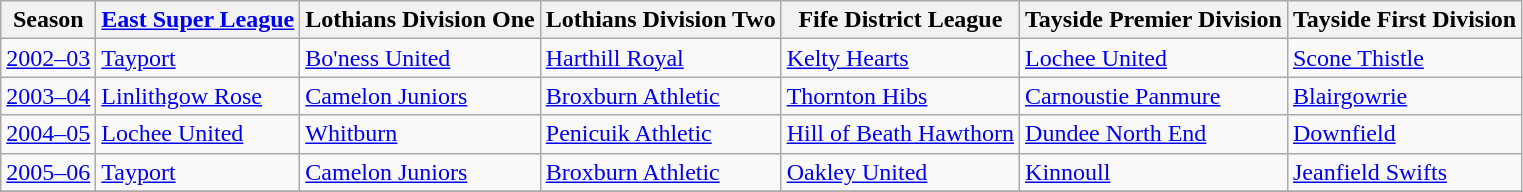<table class="wikitable">
<tr>
<th rowspan=1>Season</th>
<th colspan=1><a href='#'>East Super League</a></th>
<th rowspan=1>Lothians Division One</th>
<th rowspan=1>Lothians Division Two</th>
<th rowspan=1>Fife District League</th>
<th rowspan=1>Tayside Premier Division</th>
<th rowspan=1>Tayside First Division</th>
</tr>
<tr>
<td style="text-align:left;"><a href='#'>2002–03</a></td>
<td><a href='#'>Tayport</a></td>
<td><a href='#'>Bo'ness United</a></td>
<td><a href='#'>Harthill Royal</a></td>
<td><a href='#'>Kelty Hearts</a></td>
<td><a href='#'>Lochee United</a></td>
<td><a href='#'>Scone Thistle</a></td>
</tr>
<tr>
<td style="text-align:left;"><a href='#'>2003–04</a></td>
<td><a href='#'>Linlithgow Rose</a></td>
<td><a href='#'>Camelon Juniors</a></td>
<td><a href='#'>Broxburn Athletic</a></td>
<td><a href='#'>Thornton Hibs</a></td>
<td><a href='#'>Carnoustie Panmure</a></td>
<td><a href='#'>Blairgowrie</a></td>
</tr>
<tr>
<td style="text-align:left;"><a href='#'>2004–05</a></td>
<td><a href='#'>Lochee United</a></td>
<td><a href='#'>Whitburn</a></td>
<td><a href='#'>Penicuik Athletic</a></td>
<td><a href='#'>Hill of Beath Hawthorn</a></td>
<td><a href='#'>Dundee North End</a></td>
<td><a href='#'>Downfield</a></td>
</tr>
<tr>
<td style="text-align:left;"><a href='#'>2005–06</a></td>
<td><a href='#'>Tayport</a></td>
<td><a href='#'>Camelon Juniors</a></td>
<td><a href='#'>Broxburn Athletic</a></td>
<td><a href='#'>Oakley United</a></td>
<td><a href='#'>Kinnoull</a></td>
<td><a href='#'>Jeanfield Swifts</a></td>
</tr>
<tr>
</tr>
</table>
